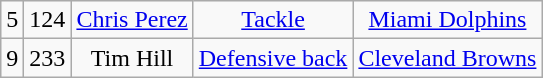<table class="wikitable" style="text-align:center">
<tr>
<td>5</td>
<td>124</td>
<td><a href='#'>Chris Perez</a></td>
<td><a href='#'>Tackle</a></td>
<td><a href='#'>Miami Dolphins</a></td>
</tr>
<tr>
<td>9</td>
<td>233</td>
<td>Tim Hill</td>
<td><a href='#'>Defensive back</a></td>
<td><a href='#'>Cleveland Browns</a></td>
</tr>
</table>
